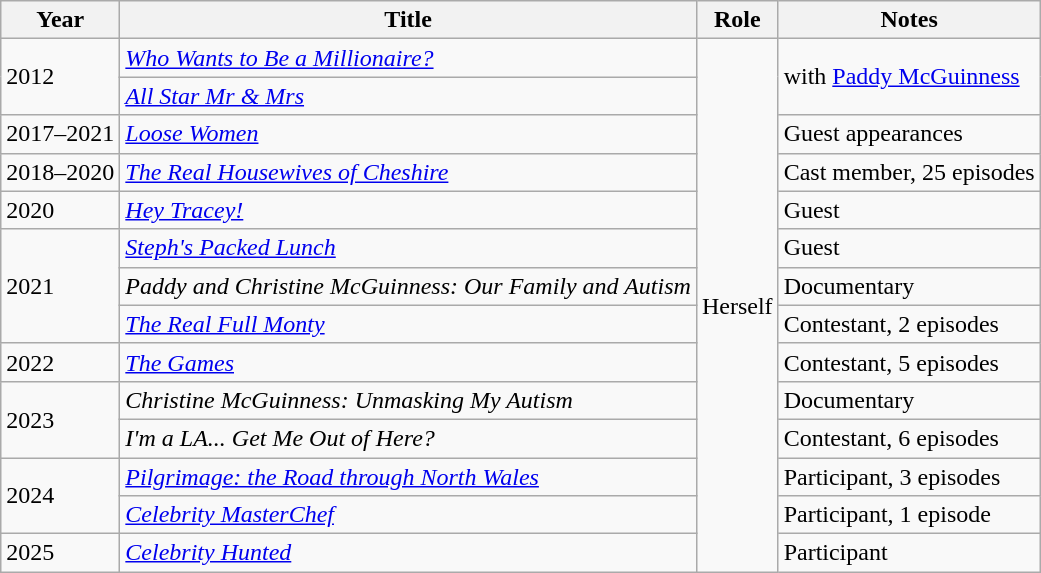<table class="wikitable">
<tr>
<th scope=col>Year</th>
<th scope=col>Title</th>
<th scope=col>Role</th>
<th scope=col>Notes</th>
</tr>
<tr>
<td rowspan="2">2012</td>
<td><em><a href='#'>Who Wants to Be a Millionaire?</a></em></td>
<td rowspan="14">Herself</td>
<td rowspan="2">with <a href='#'>Paddy McGuinness</a></td>
</tr>
<tr>
<td><em><a href='#'>All Star Mr & Mrs</a></em></td>
</tr>
<tr>
<td>2017–2021</td>
<td><em><a href='#'>Loose Women</a></em></td>
<td>Guest appearances</td>
</tr>
<tr>
<td>2018–2020</td>
<td><em><a href='#'>The Real Housewives of Cheshire</a></em></td>
<td>Cast member, 25 episodes</td>
</tr>
<tr>
<td>2020</td>
<td><em><a href='#'>Hey Tracey!</a></em></td>
<td>Guest</td>
</tr>
<tr>
<td rowspan="3">2021</td>
<td><em><a href='#'>Steph's Packed Lunch</a></em></td>
<td>Guest</td>
</tr>
<tr>
<td><em>Paddy and Christine McGuinness: Our Family and Autism</em></td>
<td>Documentary</td>
</tr>
<tr>
<td><em><a href='#'>The Real Full Monty</a></em></td>
<td>Contestant, 2 episodes</td>
</tr>
<tr>
<td>2022</td>
<td><em><a href='#'>The Games</a></em></td>
<td>Contestant, 5 episodes</td>
</tr>
<tr>
<td rowspan="2">2023</td>
<td><em>Christine McGuinness: Unmasking My Autism</em></td>
<td>Documentary</td>
</tr>
<tr>
<td><em>I'm a LA... Get Me Out of Here?</em></td>
<td>Contestant, 6 episodes</td>
</tr>
<tr>
<td rowspan="2">2024</td>
<td><em><a href='#'>Pilgrimage: the Road through North Wales</a></em></td>
<td>Participant, 3 episodes</td>
</tr>
<tr>
<td><em><a href='#'>Celebrity MasterChef</a></em></td>
<td>Participant, 1 episode</td>
</tr>
<tr>
<td>2025</td>
<td><em><a href='#'>Celebrity Hunted</a></em></td>
<td>Participant</td>
</tr>
</table>
